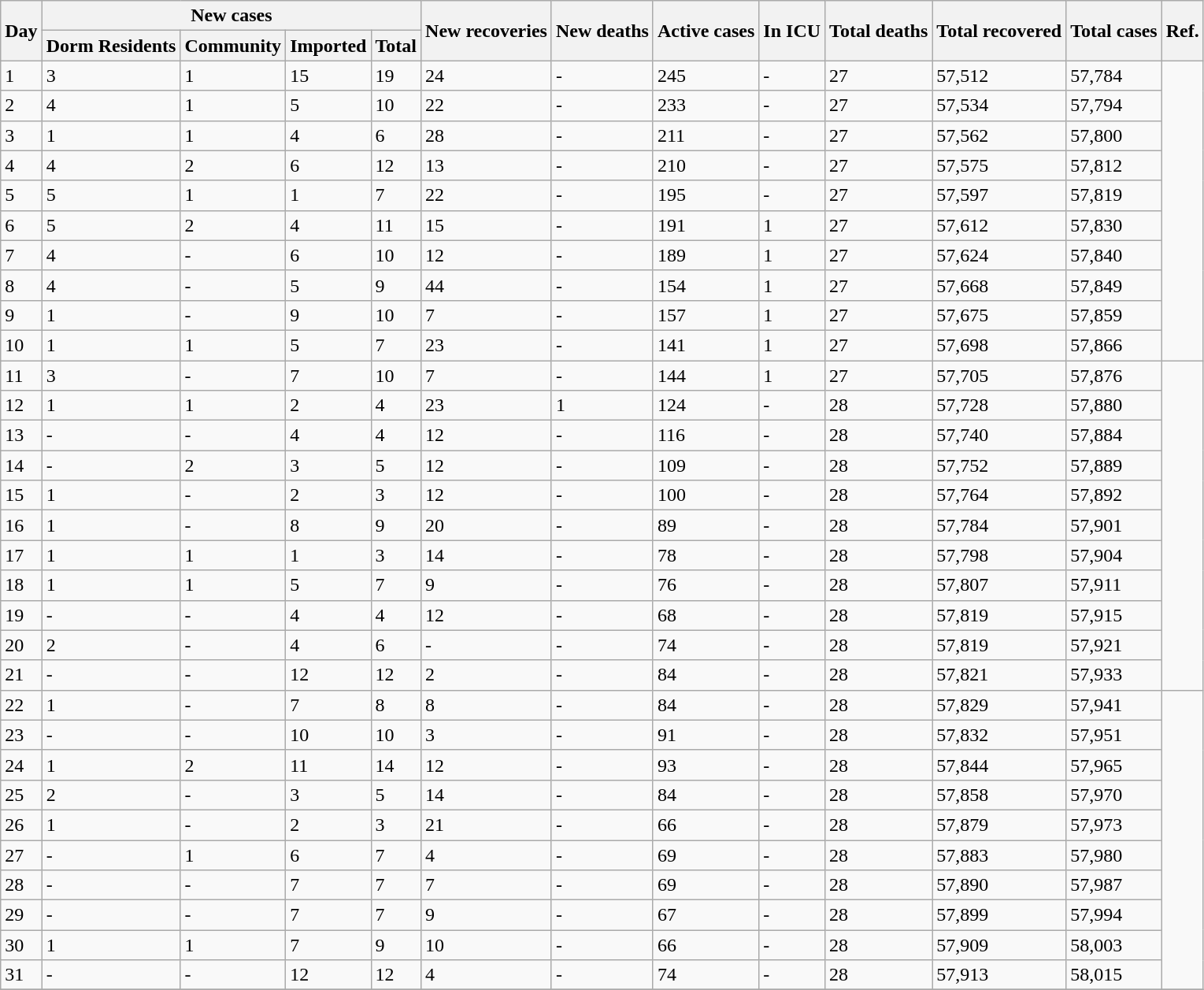<table class="wikitable">
<tr>
<th rowspan="2">Day</th>
<th colspan="4">New cases</th>
<th rowspan="2">New recoveries</th>
<th rowspan="2">New deaths</th>
<th rowspan="2">Active cases</th>
<th rowspan="2">In ICU</th>
<th rowspan="2">Total deaths</th>
<th rowspan="2">Total recovered</th>
<th rowspan="2">Total cases</th>
<th rowspan="2">Ref.</th>
</tr>
<tr>
<th>Dorm Residents</th>
<th>Community</th>
<th>Imported</th>
<th>Total</th>
</tr>
<tr>
<td>1</td>
<td>3</td>
<td>1</td>
<td>15</td>
<td>19</td>
<td>24</td>
<td>-</td>
<td>245</td>
<td>-</td>
<td>27</td>
<td>57,512</td>
<td>57,784</td>
<td rowspan="10"></td>
</tr>
<tr>
<td>2</td>
<td>4</td>
<td>1</td>
<td>5</td>
<td>10</td>
<td>22</td>
<td>-</td>
<td>233</td>
<td>-</td>
<td>27</td>
<td>57,534</td>
<td>57,794</td>
</tr>
<tr>
<td>3</td>
<td>1</td>
<td>1</td>
<td>4</td>
<td>6</td>
<td>28</td>
<td>-</td>
<td>211</td>
<td>-</td>
<td>27</td>
<td>57,562</td>
<td>57,800</td>
</tr>
<tr>
<td>4</td>
<td>4</td>
<td>2</td>
<td>6</td>
<td>12</td>
<td>13</td>
<td>-</td>
<td>210</td>
<td>-</td>
<td>27</td>
<td>57,575</td>
<td>57,812</td>
</tr>
<tr>
<td>5</td>
<td>5</td>
<td>1</td>
<td>1</td>
<td>7</td>
<td>22</td>
<td>-</td>
<td>195</td>
<td>-</td>
<td>27</td>
<td>57,597</td>
<td>57,819</td>
</tr>
<tr>
<td>6</td>
<td>5</td>
<td>2</td>
<td>4</td>
<td>11</td>
<td>15</td>
<td>-</td>
<td>191</td>
<td>1</td>
<td>27</td>
<td>57,612</td>
<td>57,830</td>
</tr>
<tr>
<td>7</td>
<td>4</td>
<td>-</td>
<td>6</td>
<td>10</td>
<td>12</td>
<td>-</td>
<td>189</td>
<td>1</td>
<td>27</td>
<td>57,624</td>
<td>57,840</td>
</tr>
<tr>
<td>8</td>
<td>4</td>
<td>-</td>
<td>5</td>
<td>9</td>
<td>44</td>
<td>-</td>
<td>154</td>
<td>1</td>
<td>27</td>
<td>57,668</td>
<td>57,849</td>
</tr>
<tr>
<td>9</td>
<td>1</td>
<td>-</td>
<td>9</td>
<td>10</td>
<td>7</td>
<td>-</td>
<td>157</td>
<td>1</td>
<td>27</td>
<td>57,675</td>
<td>57,859</td>
</tr>
<tr>
<td>10</td>
<td>1</td>
<td>1</td>
<td>5</td>
<td>7</td>
<td>23</td>
<td>-</td>
<td>141</td>
<td>1</td>
<td>27</td>
<td>57,698</td>
<td>57,866</td>
</tr>
<tr>
<td>11</td>
<td>3</td>
<td>-</td>
<td>7</td>
<td>10</td>
<td>7</td>
<td>-</td>
<td>144</td>
<td>1</td>
<td>27</td>
<td>57,705</td>
<td>57,876</td>
<td rowspan="11"></td>
</tr>
<tr>
<td>12</td>
<td>1</td>
<td>1</td>
<td>2</td>
<td>4</td>
<td>23</td>
<td>1</td>
<td>124</td>
<td>-</td>
<td>28</td>
<td>57,728</td>
<td>57,880</td>
</tr>
<tr>
<td>13</td>
<td>-</td>
<td>-</td>
<td>4</td>
<td>4</td>
<td>12</td>
<td>-</td>
<td>116</td>
<td>-</td>
<td>28</td>
<td>57,740</td>
<td>57,884</td>
</tr>
<tr>
<td>14</td>
<td>-</td>
<td>2</td>
<td>3</td>
<td>5</td>
<td>12</td>
<td>-</td>
<td>109</td>
<td>-</td>
<td>28</td>
<td>57,752</td>
<td>57,889</td>
</tr>
<tr>
<td>15</td>
<td>1</td>
<td>-</td>
<td>2</td>
<td>3</td>
<td>12</td>
<td>-</td>
<td>100</td>
<td>-</td>
<td>28</td>
<td>57,764</td>
<td>57,892</td>
</tr>
<tr>
<td>16</td>
<td>1</td>
<td>-</td>
<td>8</td>
<td>9</td>
<td>20</td>
<td>-</td>
<td>89</td>
<td>-</td>
<td>28</td>
<td>57,784</td>
<td>57,901</td>
</tr>
<tr>
<td>17</td>
<td>1</td>
<td>1</td>
<td>1</td>
<td>3</td>
<td>14</td>
<td>-</td>
<td>78</td>
<td>-</td>
<td>28</td>
<td>57,798</td>
<td>57,904</td>
</tr>
<tr>
<td>18</td>
<td>1</td>
<td>1</td>
<td>5</td>
<td>7</td>
<td>9</td>
<td>-</td>
<td>76</td>
<td>-</td>
<td>28</td>
<td>57,807</td>
<td>57,911</td>
</tr>
<tr>
<td>19</td>
<td>-</td>
<td>-</td>
<td>4</td>
<td>4</td>
<td>12</td>
<td>-</td>
<td>68</td>
<td>-</td>
<td>28</td>
<td>57,819</td>
<td>57,915</td>
</tr>
<tr>
<td>20</td>
<td>2</td>
<td>-</td>
<td>4</td>
<td>6</td>
<td>-</td>
<td>-</td>
<td>74</td>
<td>-</td>
<td>28</td>
<td>57,819</td>
<td>57,921</td>
</tr>
<tr>
<td>21</td>
<td>-</td>
<td>-</td>
<td>12</td>
<td>12</td>
<td>2</td>
<td>-</td>
<td>84</td>
<td>-</td>
<td>28</td>
<td>57,821</td>
<td>57,933</td>
</tr>
<tr>
<td>22</td>
<td>1</td>
<td>-</td>
<td>7</td>
<td>8</td>
<td>8</td>
<td>-</td>
<td>84</td>
<td>-</td>
<td>28</td>
<td>57,829</td>
<td>57,941</td>
<td rowspan="10"></td>
</tr>
<tr>
<td>23</td>
<td>-</td>
<td>-</td>
<td>10</td>
<td>10</td>
<td>3</td>
<td>-</td>
<td>91</td>
<td>-</td>
<td>28</td>
<td>57,832</td>
<td>57,951</td>
</tr>
<tr>
<td>24</td>
<td>1</td>
<td>2</td>
<td>11</td>
<td>14</td>
<td>12</td>
<td>-</td>
<td>93</td>
<td>-</td>
<td>28</td>
<td>57,844</td>
<td>57,965</td>
</tr>
<tr>
<td>25</td>
<td>2</td>
<td>-</td>
<td>3</td>
<td>5</td>
<td>14</td>
<td>-</td>
<td>84</td>
<td>-</td>
<td>28</td>
<td>57,858</td>
<td>57,970</td>
</tr>
<tr>
<td>26</td>
<td>1</td>
<td>-</td>
<td>2</td>
<td>3</td>
<td>21</td>
<td>-</td>
<td>66</td>
<td>-</td>
<td>28</td>
<td>57,879</td>
<td>57,973</td>
</tr>
<tr>
<td>27</td>
<td>-</td>
<td>1</td>
<td>6</td>
<td>7</td>
<td>4</td>
<td>-</td>
<td>69</td>
<td>-</td>
<td>28</td>
<td>57,883</td>
<td>57,980</td>
</tr>
<tr>
<td>28</td>
<td>-</td>
<td>-</td>
<td>7</td>
<td>7</td>
<td>7</td>
<td>-</td>
<td>69</td>
<td>-</td>
<td>28</td>
<td>57,890</td>
<td>57,987</td>
</tr>
<tr>
<td>29</td>
<td>-</td>
<td>-</td>
<td>7</td>
<td>7</td>
<td>9</td>
<td>-</td>
<td>67</td>
<td>-</td>
<td>28</td>
<td>57,899</td>
<td>57,994</td>
</tr>
<tr>
<td>30</td>
<td>1</td>
<td>1</td>
<td>7</td>
<td>9</td>
<td>10</td>
<td>-</td>
<td>66</td>
<td>-</td>
<td>28</td>
<td>57,909</td>
<td>58,003</td>
</tr>
<tr>
<td>31</td>
<td>-</td>
<td>-</td>
<td>12</td>
<td>12</td>
<td>4</td>
<td>-</td>
<td>74</td>
<td>-</td>
<td>28</td>
<td>57,913</td>
<td>58,015</td>
</tr>
<tr>
</tr>
</table>
